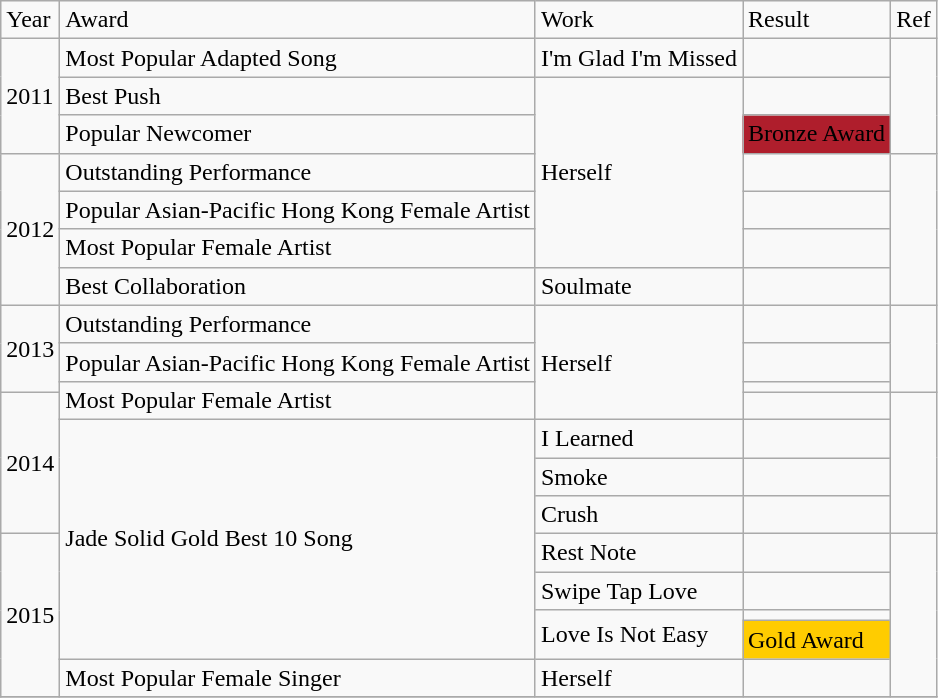<table class="wikitable">
<tr>
<td>Year</td>
<td>Award</td>
<td>Work</td>
<td>Result</td>
<td>Ref</td>
</tr>
<tr>
<td rowspan="3">2011</td>
<td>Most Popular Adapted Song</td>
<td>I'm Glad I'm Missed</td>
<td></td>
<td rowspan="3"></td>
</tr>
<tr>
<td>Best Push</td>
<td rowspan="5">Herself</td>
<td></td>
</tr>
<tr>
<td>Popular Newcomer</td>
<td .mybgcolor {background-color:#af1e2c;} style="background: #af1e2c"><div>Bronze Award</div></td>
</tr>
<tr>
<td rowspan="4">2012</td>
<td>Outstanding Performance</td>
<td></td>
<td rowspan="4"></td>
</tr>
<tr>
<td>Popular Asian-Pacific Hong Kong Female Artist</td>
<td></td>
</tr>
<tr>
<td>Most Popular Female Artist</td>
<td></td>
</tr>
<tr>
<td>Best Collaboration</td>
<td>Soulmate</td>
<td></td>
</tr>
<tr>
<td rowspan="3">2013</td>
<td>Outstanding Performance</td>
<td rowspan="4">Herself</td>
<td></td>
<td rowspan="3"></td>
</tr>
<tr>
<td>Popular Asian-Pacific Hong Kong Female Artist</td>
<td></td>
</tr>
<tr>
<td rowspan="2">Most Popular Female Artist</td>
<td></td>
</tr>
<tr>
<td rowspan="4">2014</td>
<td></td>
<td rowspan="4"></td>
</tr>
<tr>
<td rowspan="7">Jade Solid Gold Best 10 Song</td>
<td>I Learned</td>
<td></td>
</tr>
<tr>
<td>Smoke</td>
<td></td>
</tr>
<tr>
<td>Crush</td>
<td></td>
</tr>
<tr>
<td rowspan="5">2015</td>
<td>Rest Note</td>
<td></td>
<td rowspan="5"></td>
</tr>
<tr>
<td>Swipe Tap Love</td>
<td></td>
</tr>
<tr>
<td rowspan="2">Love Is Not Easy</td>
<td></td>
</tr>
<tr>
<td style="background:#fc0;"><div>Gold Award</div></td>
</tr>
<tr>
<td>Most Popular Female Singer</td>
<td>Herself</td>
<td></td>
</tr>
<tr>
</tr>
</table>
